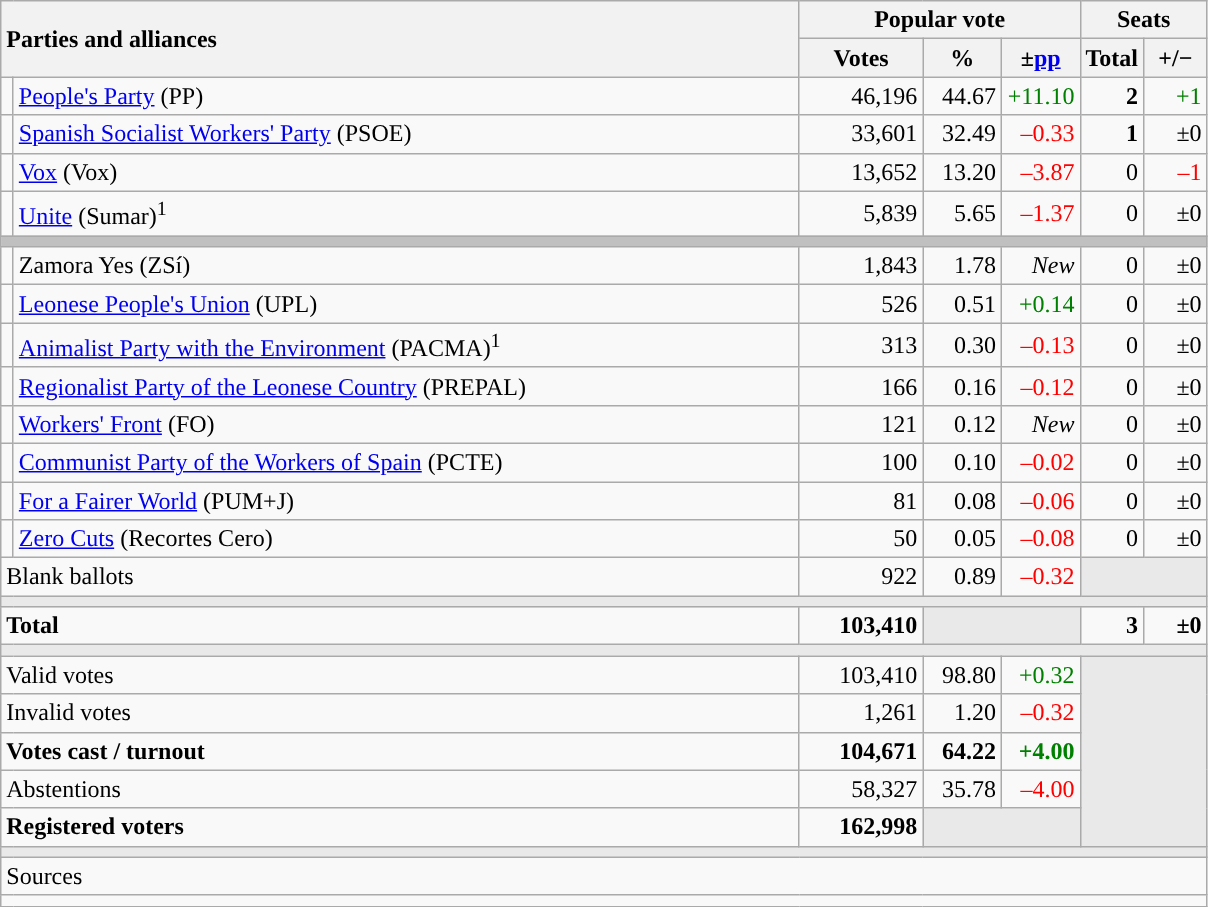<table class="wikitable" style="text-align:right;">
<tr>
<th style="text-align:left;" rowspan="2" colspan="2" width="525">Parties and alliances</th>
<th colspan="3">Popular vote</th>
<th colspan="2">Seats</th>
</tr>
<tr>
<th width="75">Votes</th>
<th width="45">%</th>
<th width="45">±<a href='#'>pp</a></th>
<th width="35">Total</th>
<th width="35">+/−</th>
</tr>
<tr>
<td width="1" style="color:inherit;background:"></td>
<td align="left"><a href='#'>People's Party</a> (PP)</td>
<td>46,196</td>
<td>44.67</td>
<td style="color:green;">+11.10</td>
<td><strong>2</strong></td>
<td style="color:green;">+1</td>
</tr>
<tr>
<td style="color:inherit;background:"></td>
<td align="left"><a href='#'>Spanish Socialist Workers' Party</a> (PSOE)</td>
<td>33,601</td>
<td>32.49</td>
<td style="color:red;">–0.33</td>
<td><strong>1</strong></td>
<td>±0</td>
</tr>
<tr>
<td style="color:inherit;background:"></td>
<td align="left"><a href='#'>Vox</a> (Vox)</td>
<td>13,652</td>
<td>13.20</td>
<td style="color:red;">–3.87</td>
<td>0</td>
<td style="color:red;">–1</td>
</tr>
<tr>
<td style="color:inherit;background:"></td>
<td align="left"><a href='#'>Unite</a> (Sumar)<sup>1</sup></td>
<td>5,839</td>
<td>5.65</td>
<td style="color:red;">–1.37</td>
<td>0</td>
<td>±0</td>
</tr>
<tr>
<td colspan="7" bgcolor="#C0C0C0"></td>
</tr>
<tr>
<td style="color:inherit;background:"></td>
<td align="left">Zamora Yes (ZSí)</td>
<td>1,843</td>
<td>1.78</td>
<td><em>New</em></td>
<td>0</td>
<td>±0</td>
</tr>
<tr>
<td style="color:inherit;background:"></td>
<td align="left"><a href='#'>Leonese People's Union</a> (UPL)</td>
<td>526</td>
<td>0.51</td>
<td style="color:green;">+0.14</td>
<td>0</td>
<td>±0</td>
</tr>
<tr>
<td style="color:inherit;background:"></td>
<td align="left"><a href='#'>Animalist Party with the Environment</a> (PACMA)<sup>1</sup></td>
<td>313</td>
<td>0.30</td>
<td style="color:red;">–0.13</td>
<td>0</td>
<td>±0</td>
</tr>
<tr>
<td style="color:inherit;background:"></td>
<td align="left"><a href='#'>Regionalist Party of the Leonese Country</a> (PREPAL)</td>
<td>166</td>
<td>0.16</td>
<td style="color:red;">–0.12</td>
<td>0</td>
<td>±0</td>
</tr>
<tr>
<td style="color:inherit;background:"></td>
<td align="left"><a href='#'>Workers' Front</a> (FO)</td>
<td>121</td>
<td>0.12</td>
<td><em>New</em></td>
<td>0</td>
<td>±0</td>
</tr>
<tr>
<td style="color:inherit;background:"></td>
<td align="left"><a href='#'>Communist Party of the Workers of Spain</a> (PCTE)</td>
<td>100</td>
<td>0.10</td>
<td style="color:red;">–0.02</td>
<td>0</td>
<td>±0</td>
</tr>
<tr>
<td style="color:inherit;background:"></td>
<td align="left"><a href='#'>For a Fairer World</a> (PUM+J)</td>
<td>81</td>
<td>0.08</td>
<td style="color:red;">–0.06</td>
<td>0</td>
<td>±0</td>
</tr>
<tr>
<td style="color:inherit;background:"></td>
<td align="left"><a href='#'>Zero Cuts</a> (Recortes Cero)</td>
<td>50</td>
<td>0.05</td>
<td style="color:red;">–0.08</td>
<td>0</td>
<td>±0</td>
</tr>
<tr>
<td align="left" colspan="2">Blank ballots</td>
<td>922</td>
<td>0.89</td>
<td style="color:red;">–0.32</td>
<td bgcolor="#E9E9E9" colspan="2"></td>
</tr>
<tr>
<td colspan="7" bgcolor="#E9E9E9"></td>
</tr>
<tr style="font-weight:bold;">
<td align="left" colspan="2">Total</td>
<td>103,410</td>
<td bgcolor="#E9E9E9" colspan="2"></td>
<td>3</td>
<td>±0</td>
</tr>
<tr>
<td colspan="7" bgcolor="#E9E9E9"></td>
</tr>
<tr>
<td align="left" colspan="2">Valid votes</td>
<td>103,410</td>
<td>98.80</td>
<td style="color:green;">+0.32</td>
<td bgcolor="#E9E9E9" colspan="2" rowspan="5"></td>
</tr>
<tr>
<td align="left" colspan="2">Invalid votes</td>
<td>1,261</td>
<td>1.20</td>
<td style="color:red;">–0.32</td>
</tr>
<tr style="font-weight:bold;">
<td align="left" colspan="2">Votes cast / turnout</td>
<td>104,671</td>
<td>64.22</td>
<td style="color:green;">+4.00</td>
</tr>
<tr>
<td align="left" colspan="2">Abstentions</td>
<td>58,327</td>
<td>35.78</td>
<td style="color:red;">–4.00</td>
</tr>
<tr style="font-weight:bold;">
<td align="left" colspan="2">Registered voters</td>
<td>162,998</td>
<td bgcolor="#E9E9E9" colspan="2"></td>
</tr>
<tr>
<td colspan="7" bgcolor="#E9E9E9"></td>
</tr>
<tr>
<td align="left" colspan="7">Sources</td>
</tr>
<tr>
<td colspan="7" style="text-align:left; max-width:790px;"></td>
</tr>
</table>
